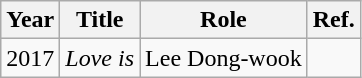<table class="wikitable">
<tr>
<th>Year</th>
<th>Title</th>
<th>Role</th>
<th>Ref.</th>
</tr>
<tr>
<td>2017</td>
<td><em>Love is</em></td>
<td>Lee Dong-wook</td>
<td></td>
</tr>
</table>
